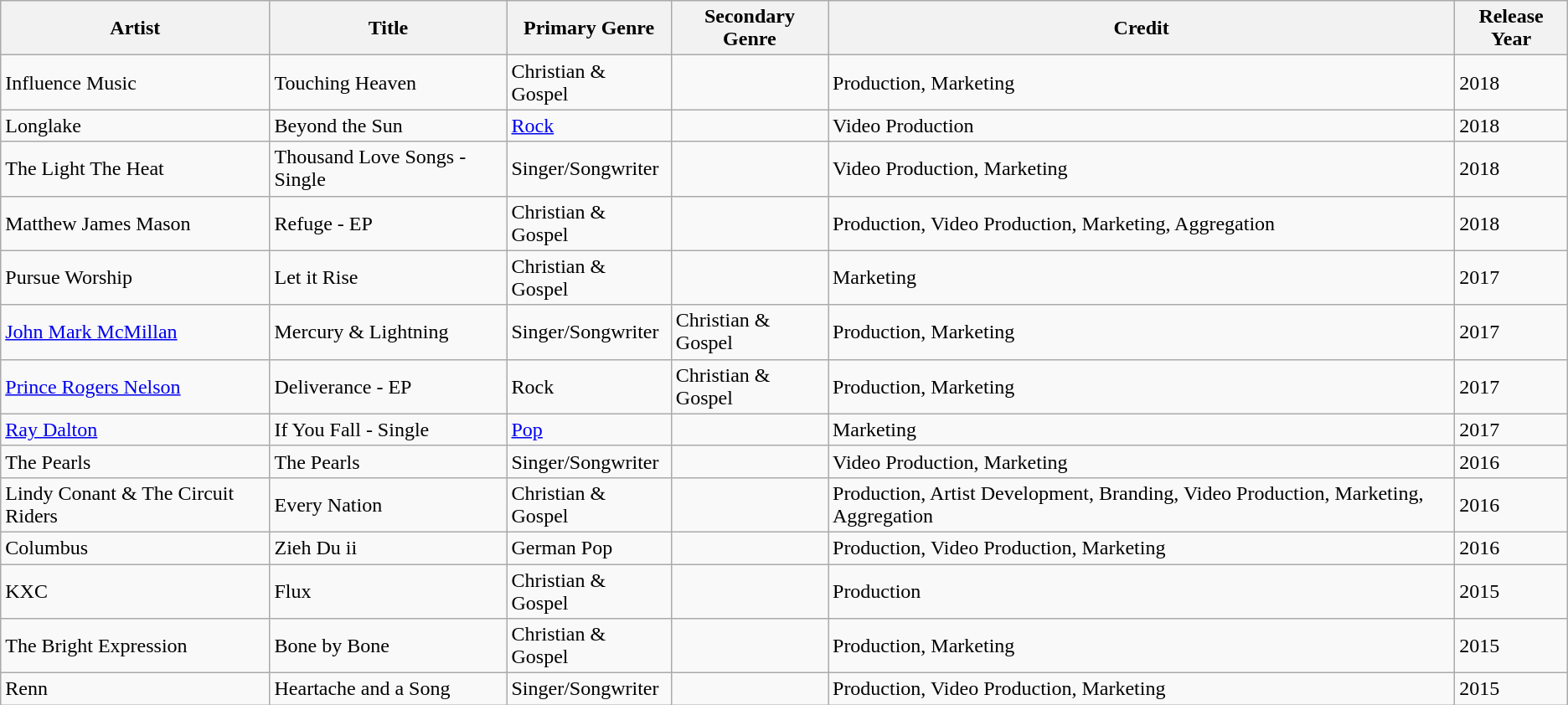<table class="wikitable">
<tr>
<th>Artist</th>
<th>Title</th>
<th>Primary Genre</th>
<th>Secondary Genre</th>
<th>Credit</th>
<th>Release Year</th>
</tr>
<tr>
<td>Influence Music</td>
<td>Touching Heaven</td>
<td>Christian & Gospel</td>
<td></td>
<td>Production, Marketing</td>
<td>2018</td>
</tr>
<tr>
<td>Longlake</td>
<td>Beyond the Sun</td>
<td><a href='#'>Rock</a></td>
<td></td>
<td>Video Production</td>
<td>2018</td>
</tr>
<tr>
<td>The Light The Heat</td>
<td>Thousand Love Songs - Single</td>
<td>Singer/Songwriter</td>
<td></td>
<td>Video Production, Marketing</td>
<td>2018</td>
</tr>
<tr>
<td>Matthew James Mason</td>
<td>Refuge - EP</td>
<td>Christian & Gospel</td>
<td></td>
<td>Production, Video Production, Marketing, Aggregation</td>
<td>2018</td>
</tr>
<tr>
<td>Pursue Worship</td>
<td>Let it Rise</td>
<td>Christian & Gospel</td>
<td></td>
<td>Marketing</td>
<td>2017</td>
</tr>
<tr>
<td><a href='#'>John Mark McMillan</a></td>
<td>Mercury & Lightning</td>
<td>Singer/Songwriter</td>
<td>Christian & Gospel</td>
<td>Production, Marketing</td>
<td>2017</td>
</tr>
<tr>
<td><a href='#'>Prince Rogers Nelson</a></td>
<td>Deliverance - EP</td>
<td>Rock</td>
<td>Christian & Gospel</td>
<td>Production, Marketing</td>
<td>2017</td>
</tr>
<tr>
<td><a href='#'>Ray Dalton</a></td>
<td>If You Fall - Single</td>
<td><a href='#'>Pop</a></td>
<td></td>
<td>Marketing</td>
<td>2017</td>
</tr>
<tr>
<td>The Pearls</td>
<td>The Pearls</td>
<td>Singer/Songwriter</td>
<td></td>
<td>Video Production, Marketing</td>
<td>2016</td>
</tr>
<tr>
<td>Lindy Conant & The Circuit Riders</td>
<td>Every Nation</td>
<td>Christian & Gospel</td>
<td></td>
<td>Production, Artist Development, Branding, Video Production, Marketing, Aggregation</td>
<td>2016</td>
</tr>
<tr>
<td>Columbus</td>
<td>Zieh Du ii</td>
<td>German Pop</td>
<td></td>
<td>Production, Video Production, Marketing</td>
<td>2016</td>
</tr>
<tr>
<td>KXC</td>
<td>Flux</td>
<td>Christian & Gospel</td>
<td></td>
<td>Production</td>
<td>2015</td>
</tr>
<tr>
<td>The Bright Expression</td>
<td>Bone by Bone</td>
<td>Christian & Gospel</td>
<td></td>
<td>Production, Marketing</td>
<td>2015</td>
</tr>
<tr>
<td>Renn</td>
<td>Heartache and a Song</td>
<td>Singer/Songwriter</td>
<td></td>
<td>Production, Video Production, Marketing</td>
<td>2015</td>
</tr>
</table>
